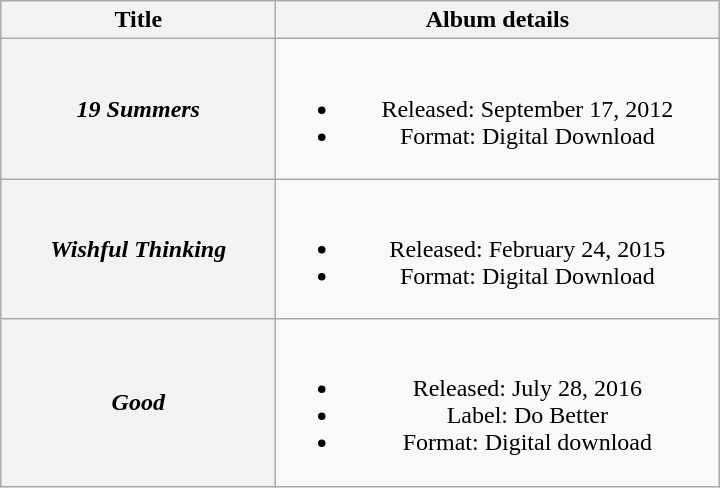<table class="wikitable plainrowheaders" style="text-align:center;">
<tr>
<th scope="col" style="width:11em;">Title</th>
<th scope="col" style="width:18em;">Album details</th>
</tr>
<tr>
<th scope="row"><em>19 Summers</em></th>
<td><br><ul><li>Released: September 17, 2012</li><li>Format: Digital Download</li></ul></td>
</tr>
<tr>
<th scope="row"><em>Wishful Thinking</em></th>
<td><br><ul><li>Released: February 24, 2015</li><li>Format: Digital Download</li></ul></td>
</tr>
<tr>
<th scope="row"><em>Good</em></th>
<td><br><ul><li>Released: July 28, 2016</li><li>Label: Do Better</li><li>Format: Digital download</li></ul></td>
</tr>
</table>
